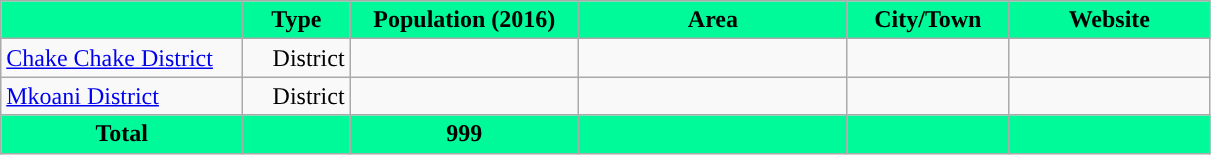<table class="wikitable sortable" style="text-align:right">
<tr>
<th style="width: 18%;background-color:MediumSpringGreen"" class=unsortable></th>
<th scope=col style="width: 8%;background-color:MediumSpringGreen"">Type</th>
<th scope=col style="width: 17%;background-color:MediumSpringGreen">Population (2016)</th>
<th scope=col style="width: 20%;background-color:MediumSpringGreen"">Area</th>
<th scope=col style="width: 12%;background-color:MediumSpringGreen" class=unsortable>City/Town</th>
<th scope=col style="width: 15%;background-color:MediumSpringGreen" class=unsortable>Website</th>
</tr>
<tr>
<td style="text-align:left;"><a href='#'>Chake Chake District</a></td>
<td>District</td>
<td></td>
<td></td>
<td></td>
<td></td>
</tr>
<tr>
<td style="text-align:left;"><a href='#'>Mkoani District</a></td>
<td>District</td>
<td></td>
<td></td>
<td></td>
<td></td>
</tr>
<tr>
<th style="background-color:MediumSpringGreen">Total</th>
<th style="background-color:MediumSpringGreen"></th>
<th style="background-color:MediumSpringGreen">999</th>
<th style="background-color:MediumSpringGreen"></th>
<th style="background-color:MediumSpringGreen"></th>
<th style="background-color:MediumSpringGreen"></th>
</tr>
</table>
